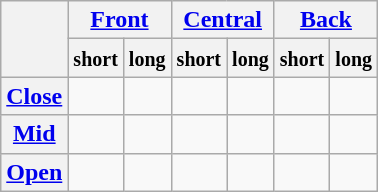<table class="wikitable" style="text-align:center;">
<tr>
<th rowspan="2"></th>
<th colspan="2"><a href='#'>Front</a></th>
<th colspan="2"><a href='#'>Central</a></th>
<th colspan="2"><a href='#'>Back</a></th>
</tr>
<tr>
<th><small>short</small></th>
<th><small>long</small></th>
<th><small>short</small></th>
<th><small>long</small></th>
<th><small>short</small></th>
<th><small>long</small></th>
</tr>
<tr>
<th><a href='#'>Close</a></th>
<td></td>
<td></td>
<td></td>
<td></td>
<td></td>
<td></td>
</tr>
<tr>
<th><a href='#'>Mid</a></th>
<td></td>
<td></td>
<td></td>
<td></td>
<td></td>
<td></td>
</tr>
<tr>
<th><a href='#'>Open</a></th>
<td></td>
<td></td>
<td></td>
<td></td>
<td></td>
<td></td>
</tr>
</table>
